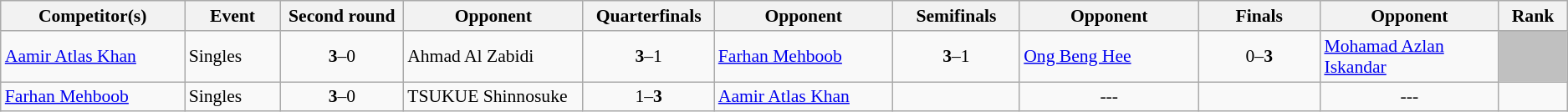<table class=wikitable style="font-size:90%">
<tr>
<th width=150>Competitor(s)</th>
<th width=75>Event</th>
<th width=100>Second round</th>
<th width=150>Opponent</th>
<th width=100>Quarterfinals</th>
<th width=150>Opponent</th>
<th width=100>Semifinals</th>
<th width=150>Opponent</th>
<th width=100>Finals</th>
<th width=150>Opponent</th>
<th style="width:50px;">Rank</th>
</tr>
<tr>
<td><a href='#'>Aamir Atlas Khan</a></td>
<td>Singles</td>
<td style="text-align:center;"><strong>3</strong>–0</td>
<td> Ahmad Al Zabidi</td>
<td style="text-align:center;"><strong>3</strong>–1</td>
<td> <a href='#'>Farhan Mehboob</a></td>
<td style="text-align:center;"><strong>3</strong>–1</td>
<td> <a href='#'>Ong Beng Hee</a></td>
<td style="text-align:center;">0–<strong>3</strong></td>
<td> <a href='#'>Mohamad Azlan Iskandar</a></td>
<td style="text-align:center; background:Silver;"></td>
</tr>
<tr>
<td><a href='#'>Farhan Mehboob</a></td>
<td>Singles</td>
<td style="text-align:center;"><strong>3</strong>–0</td>
<td> TSUKUE Shinnosuke</td>
<td style="text-align:center;">1–<strong>3</strong></td>
<td> <a href='#'>Aamir Atlas Khan</a></td>
<td></td>
<td style="text-align:center;">---</td>
<td></td>
<td style="text-align:center;">---</td>
<td></td>
</tr>
</table>
